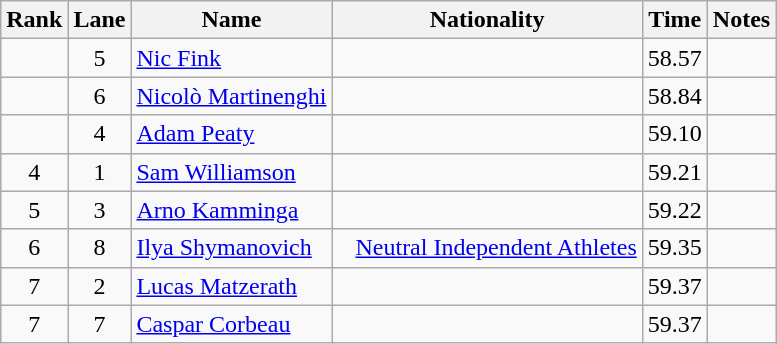<table class="wikitable sortable" style="text-align:center">
<tr>
<th>Rank</th>
<th>Lane</th>
<th>Name</th>
<th>Nationality</th>
<th>Time</th>
<th>Notes</th>
</tr>
<tr>
<td></td>
<td>5</td>
<td align=left><a href='#'>Nic Fink</a></td>
<td align=left></td>
<td>58.57</td>
<td></td>
</tr>
<tr>
<td></td>
<td>6</td>
<td align=left><a href='#'>Nicolò Martinenghi</a></td>
<td align=left></td>
<td>58.84</td>
<td></td>
</tr>
<tr>
<td></td>
<td>4</td>
<td align=left><a href='#'>Adam Peaty</a></td>
<td align=left></td>
<td>59.10</td>
<td></td>
</tr>
<tr>
<td>4</td>
<td>1</td>
<td align=left><a href='#'>Sam Williamson</a></td>
<td align=left></td>
<td>59.21</td>
<td></td>
</tr>
<tr>
<td>5</td>
<td>3</td>
<td align=left><a href='#'>Arno Kamminga</a></td>
<td align=left></td>
<td>59.22</td>
<td></td>
</tr>
<tr>
<td>6</td>
<td>8</td>
<td align=left><a href='#'>Ilya Shymanovich</a></td>
<td>   <a href='#'>Neutral Independent Athletes</a></td>
<td>59.35</td>
<td></td>
</tr>
<tr>
<td>7</td>
<td>2</td>
<td align=left><a href='#'>Lucas Matzerath</a></td>
<td align=left></td>
<td>59.37</td>
<td></td>
</tr>
<tr>
<td>7</td>
<td>7</td>
<td align=left><a href='#'>Caspar Corbeau</a></td>
<td align=left></td>
<td>59.37</td>
<td></td>
</tr>
</table>
